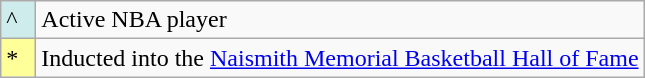<table class="wikitable">
<tr>
<td style="background:#CFECEC; width:1em">^</td>
<td>Active NBA player</td>
</tr>
<tr>
<td style="background:#FFFF99; width:1em">*</td>
<td>Inducted into the <a href='#'>Naismith Memorial Basketball Hall of Fame</a></td>
</tr>
</table>
